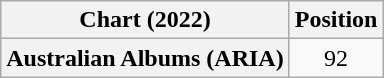<table class="wikitable plainrowheaders" style="text-align:center">
<tr>
<th scope="col">Chart (2022)</th>
<th scope="col">Position</th>
</tr>
<tr>
<th scope="row">Australian Albums (ARIA)</th>
<td>92</td>
</tr>
</table>
